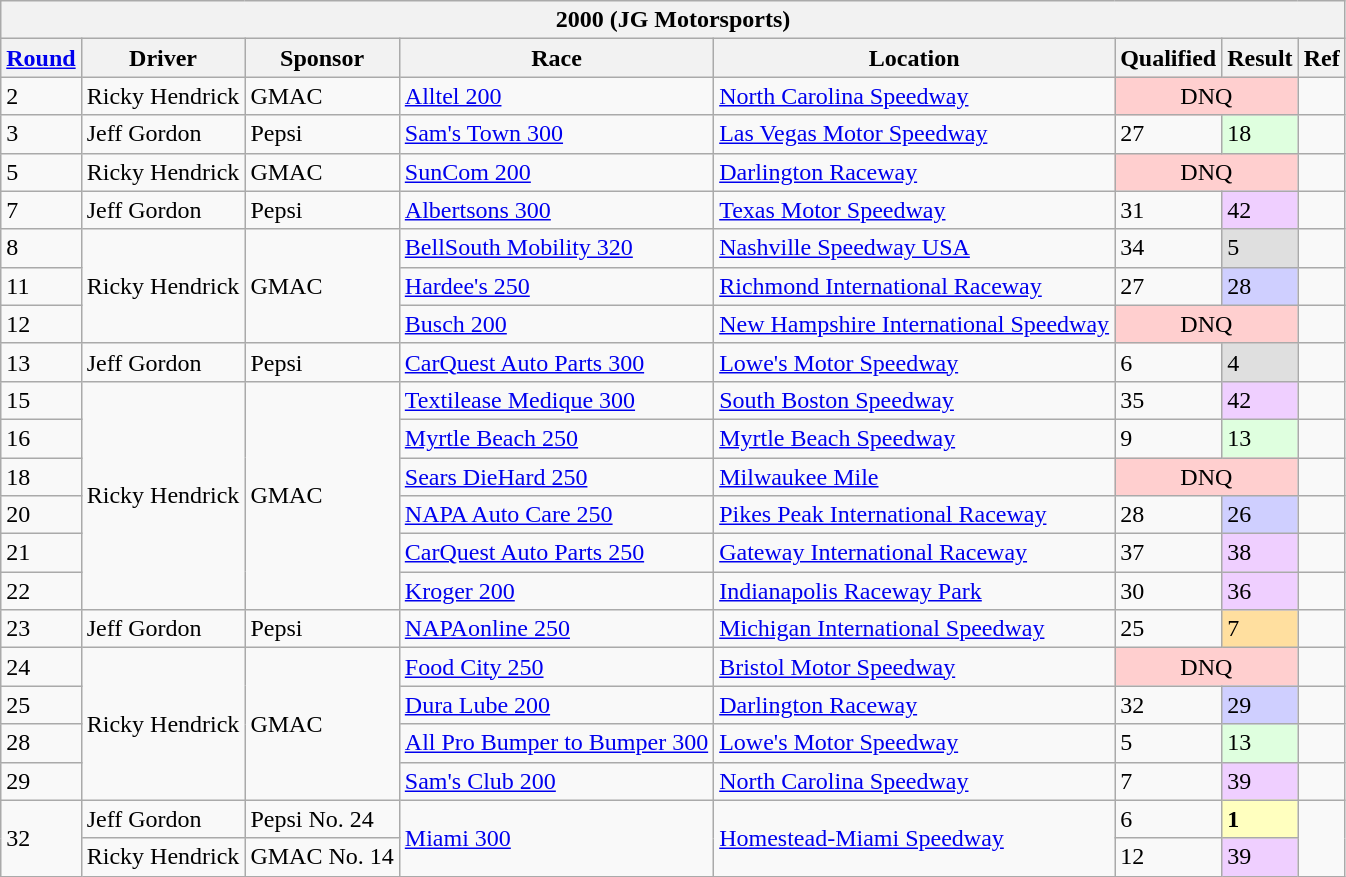<table class="wikitable">
<tr>
<th colspan=8>2000 (JG Motorsports)</th>
</tr>
<tr>
<th><a href='#'>Round</a></th>
<th>Driver</th>
<th>Sponsor</th>
<th>Race</th>
<th>Location</th>
<th>Qualified</th>
<th>Result</th>
<th>Ref</th>
</tr>
<tr>
<td>2</td>
<td>Ricky Hendrick</td>
<td>GMAC</td>
<td><a href='#'>Alltel 200</a></td>
<td><a href='#'>North Carolina Speedway</a></td>
<td align=center colspan=2 style="background:#FFCFCF;">DNQ</td>
<td></td>
</tr>
<tr>
<td>3</td>
<td>Jeff Gordon</td>
<td>Pepsi</td>
<td><a href='#'>Sam's Town 300</a></td>
<td><a href='#'>Las Vegas Motor Speedway</a></td>
<td>27</td>
<td style="background:#DFFFDF;">18</td>
<td></td>
</tr>
<tr>
<td>5</td>
<td>Ricky Hendrick</td>
<td>GMAC</td>
<td><a href='#'>SunCom 200</a></td>
<td><a href='#'>Darlington Raceway</a></td>
<td align=center colspan=2 style="background:#FFCFCF;">DNQ</td>
<td></td>
</tr>
<tr>
<td>7</td>
<td>Jeff Gordon</td>
<td>Pepsi</td>
<td><a href='#'>Albertsons 300</a></td>
<td><a href='#'>Texas Motor Speedway</a></td>
<td>31</td>
<td style="background:#EFCFFF;">42</td>
<td></td>
</tr>
<tr>
<td>8</td>
<td rowspan=3>Ricky Hendrick</td>
<td rowspan=3>GMAC</td>
<td><a href='#'>BellSouth Mobility 320</a></td>
<td><a href='#'>Nashville Speedway USA</a></td>
<td>34</td>
<td style="background:#DFDFDF;">5</td>
<td></td>
</tr>
<tr>
<td>11</td>
<td><a href='#'>Hardee's 250</a></td>
<td><a href='#'>Richmond International Raceway</a></td>
<td>27</td>
<td style="background:#CFCFFF;">28</td>
<td></td>
</tr>
<tr>
<td>12</td>
<td><a href='#'>Busch 200</a></td>
<td><a href='#'>New Hampshire International Speedway</a></td>
<td align=center colspan=2 style="background:#FFCFCF;">DNQ</td>
<td></td>
</tr>
<tr>
<td>13</td>
<td>Jeff Gordon</td>
<td>Pepsi</td>
<td><a href='#'>CarQuest Auto Parts 300</a></td>
<td><a href='#'>Lowe's Motor Speedway</a></td>
<td>6</td>
<td style="background:#DFDFDF;">4</td>
<td></td>
</tr>
<tr>
<td>15</td>
<td rowspan=6>Ricky Hendrick</td>
<td rowspan=6>GMAC</td>
<td><a href='#'>Textilease Medique 300</a></td>
<td><a href='#'>South Boston Speedway</a></td>
<td>35</td>
<td style="background:#EFCFFF;">42</td>
<td></td>
</tr>
<tr>
<td>16</td>
<td><a href='#'>Myrtle Beach 250</a></td>
<td><a href='#'>Myrtle Beach Speedway</a></td>
<td>9</td>
<td style="background:#DFFFDF;">13</td>
<td></td>
</tr>
<tr>
<td>18</td>
<td><a href='#'>Sears DieHard 250</a></td>
<td><a href='#'>Milwaukee Mile</a></td>
<td align=center colspan=2 style="background:#FFCFCF;">DNQ</td>
<td></td>
</tr>
<tr>
<td>20</td>
<td><a href='#'>NAPA Auto Care 250</a></td>
<td><a href='#'>Pikes Peak International Raceway</a></td>
<td>28</td>
<td style="background:#CFCFFF;">26</td>
<td></td>
</tr>
<tr>
<td>21</td>
<td><a href='#'>CarQuest Auto Parts 250</a></td>
<td><a href='#'>Gateway International Raceway</a></td>
<td>37</td>
<td style="background:#EFCFFF;">38</td>
<td></td>
</tr>
<tr>
<td>22</td>
<td><a href='#'>Kroger 200</a></td>
<td><a href='#'>Indianapolis Raceway Park</a></td>
<td>30</td>
<td style="background:#EFCFFF;">36</td>
<td></td>
</tr>
<tr>
<td>23</td>
<td>Jeff Gordon</td>
<td>Pepsi</td>
<td><a href='#'>NAPAonline 250</a></td>
<td><a href='#'>Michigan International Speedway</a></td>
<td>25</td>
<td style="background:#FFDF9F;">7</td>
<td></td>
</tr>
<tr>
<td>24</td>
<td rowspan=4>Ricky Hendrick</td>
<td rowspan=4>GMAC</td>
<td><a href='#'>Food City 250</a></td>
<td><a href='#'>Bristol Motor Speedway</a></td>
<td align=center colspan=2 style="background:#FFCFCF;">DNQ</td>
<td></td>
</tr>
<tr>
<td>25</td>
<td><a href='#'>Dura Lube 200</a></td>
<td><a href='#'>Darlington Raceway</a></td>
<td>32</td>
<td style="background:#CFCFFF;">29</td>
<td></td>
</tr>
<tr>
<td>28</td>
<td><a href='#'>All Pro Bumper to Bumper 300</a></td>
<td><a href='#'>Lowe's Motor Speedway</a></td>
<td>5</td>
<td style="background:#DFFFDF;">13</td>
<td></td>
</tr>
<tr>
<td>29</td>
<td><a href='#'>Sam's Club 200</a></td>
<td><a href='#'>North Carolina Speedway</a></td>
<td>7</td>
<td style="background:#EFCFFF;">39</td>
<td></td>
</tr>
<tr>
<td rowspan=2>32</td>
<td>Jeff Gordon</td>
<td>Pepsi No. 24</td>
<td rowspan=2><a href='#'>Miami 300</a></td>
<td rowspan=2><a href='#'>Homestead-Miami Speedway</a></td>
<td>6</td>
<td style="background:#FFFFBF;"><strong>1</strong></td>
<td rowspan=2></td>
</tr>
<tr>
<td>Ricky Hendrick</td>
<td>GMAC No. 14</td>
<td>12</td>
<td style="background:#EFCFFF;">39</td>
</tr>
</table>
